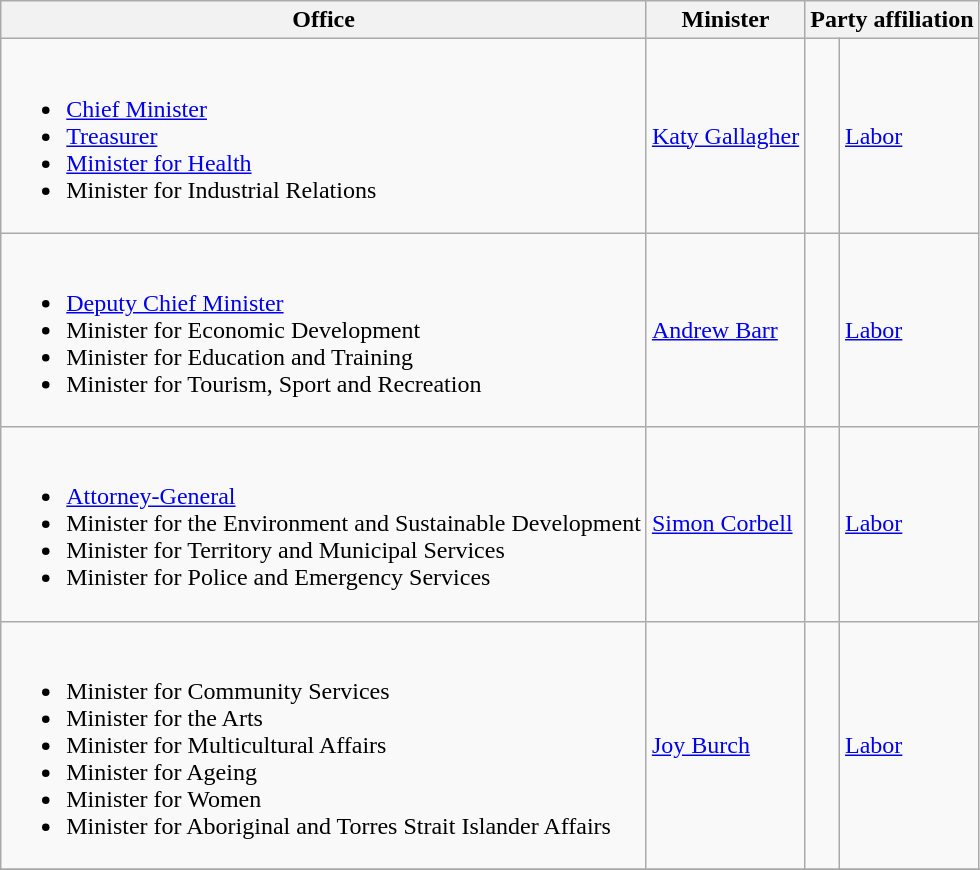<table class="wikitable">
<tr>
<th>Office</th>
<th>Minister</th>
<th colspan=2>Party affiliation</th>
</tr>
<tr>
<td><br><ul><li><a href='#'>Chief Minister</a></li><li><a href='#'>Treasurer</a></li><li><a href='#'>Minister for Health</a></li><li>Minister for Industrial Relations</li></ul></td>
<td><a href='#'>Katy Gallagher</a></td>
<td> </td>
<td><a href='#'>Labor</a></td>
</tr>
<tr>
<td><br><ul><li><a href='#'>Deputy Chief Minister</a></li><li>Minister for Economic Development</li><li>Minister for Education and Training</li><li>Minister for Tourism, Sport and Recreation</li></ul></td>
<td><a href='#'>Andrew Barr</a></td>
<td> </td>
<td><a href='#'>Labor</a></td>
</tr>
<tr>
<td><br><ul><li><a href='#'>Attorney-General</a></li><li>Minister for the Environment and Sustainable Development</li><li>Minister for Territory and Municipal Services</li><li>Minister for Police and Emergency Services</li></ul></td>
<td><a href='#'>Simon Corbell</a></td>
<td> </td>
<td><a href='#'>Labor</a></td>
</tr>
<tr>
<td><br><ul><li>Minister for Community Services</li><li>Minister for the Arts</li><li>Minister for Multicultural Affairs</li><li>Minister for Ageing</li><li>Minister for Women</li><li>Minister for Aboriginal and Torres Strait Islander Affairs</li></ul></td>
<td><a href='#'>Joy Burch</a></td>
<td> </td>
<td><a href='#'>Labor</a></td>
</tr>
<tr>
</tr>
</table>
